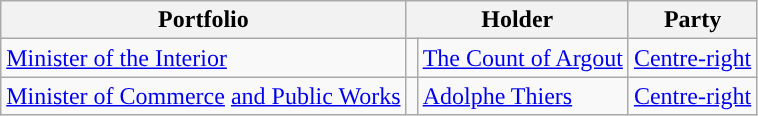<table class="wikitable">
<tr>
<th>Portfolio</th>
<th colspan=2>Holder</th>
<th>Party</th>
</tr>
<tr>
<td><a href='#'>Minister of the Interior</a></td>
<td style="background:"></td>
<td><a href='#'>The Count of Argout</a></td>
<td><a href='#'>Centre-right</a></td>
</tr>
<tr>
<td><a href='#'>Minister of Commerce</a> <a href='#'>and Public Works</a></td>
<td style="background:"></td>
<td><a href='#'>Adolphe Thiers</a></td>
<td><a href='#'>Centre-right</a></td>
</tr>
</table>
